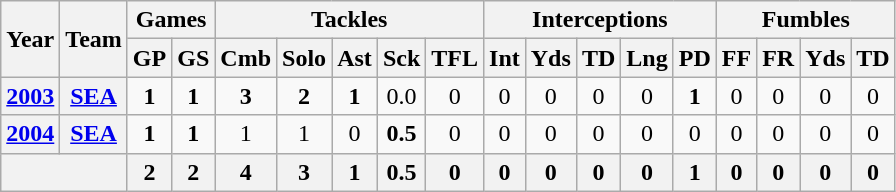<table class="wikitable" style="text-align:center">
<tr>
<th rowspan="2">Year</th>
<th rowspan="2">Team</th>
<th colspan="2">Games</th>
<th colspan="5">Tackles</th>
<th colspan="5">Interceptions</th>
<th colspan="4">Fumbles</th>
</tr>
<tr>
<th>GP</th>
<th>GS</th>
<th>Cmb</th>
<th>Solo</th>
<th>Ast</th>
<th>Sck</th>
<th>TFL</th>
<th>Int</th>
<th>Yds</th>
<th>TD</th>
<th>Lng</th>
<th>PD</th>
<th>FF</th>
<th>FR</th>
<th>Yds</th>
<th>TD</th>
</tr>
<tr>
<th><a href='#'>2003</a></th>
<th><a href='#'>SEA</a></th>
<td><strong>1</strong></td>
<td><strong>1</strong></td>
<td><strong>3</strong></td>
<td><strong>2</strong></td>
<td><strong>1</strong></td>
<td>0.0</td>
<td>0</td>
<td>0</td>
<td>0</td>
<td>0</td>
<td>0</td>
<td><strong>1</strong></td>
<td>0</td>
<td>0</td>
<td>0</td>
<td>0</td>
</tr>
<tr>
<th><a href='#'>2004</a></th>
<th><a href='#'>SEA</a></th>
<td><strong>1</strong></td>
<td><strong>1</strong></td>
<td>1</td>
<td>1</td>
<td>0</td>
<td><strong>0.5</strong></td>
<td>0</td>
<td>0</td>
<td>0</td>
<td>0</td>
<td>0</td>
<td>0</td>
<td>0</td>
<td>0</td>
<td>0</td>
<td>0</td>
</tr>
<tr>
<th colspan="2"></th>
<th>2</th>
<th>2</th>
<th>4</th>
<th>3</th>
<th>1</th>
<th>0.5</th>
<th>0</th>
<th>0</th>
<th>0</th>
<th>0</th>
<th>0</th>
<th>1</th>
<th>0</th>
<th>0</th>
<th>0</th>
<th>0</th>
</tr>
</table>
